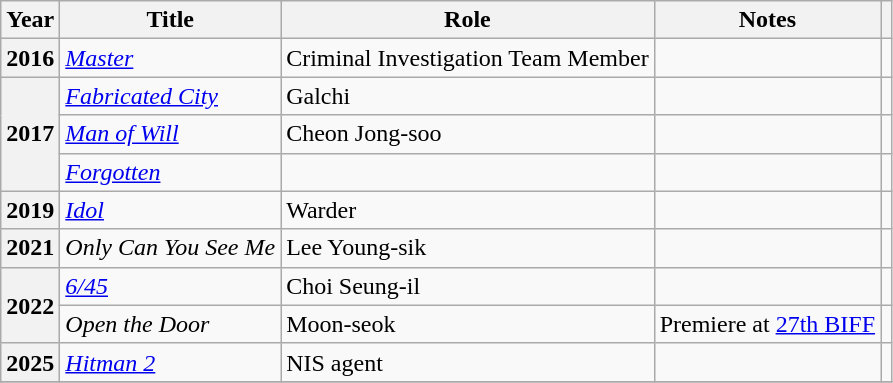<table class="wikitable plainrowheaders">
<tr>
<th scope="col">Year</th>
<th scope="col">Title</th>
<th scope="col">Role</th>
<th scope="col">Notes</th>
<th scope="col" class="unsortable"></th>
</tr>
<tr>
<th scope="row">2016</th>
<td><em><a href='#'>Master</a></em></td>
<td>Criminal Investigation Team Member</td>
<td></td>
<td></td>
</tr>
<tr>
<th scope="row" rowspan=3>2017</th>
<td><em><a href='#'>Fabricated City</a></em></td>
<td>Galchi</td>
<td></td>
<td></td>
</tr>
<tr>
<td><em><a href='#'>Man of Will</a></em></td>
<td>Cheon Jong-soo</td>
<td></td>
<td></td>
</tr>
<tr>
<td><em><a href='#'>Forgotten</a></em></td>
<td></td>
<td></td>
<td></td>
</tr>
<tr>
<th scope="row">2019</th>
<td><em><a href='#'>Idol</a></em></td>
<td>Warder</td>
<td></td>
<td></td>
</tr>
<tr>
<th scope="row">2021</th>
<td><em>Only Can You See Me</em></td>
<td>Lee Young-sik</td>
<td></td>
<td></td>
</tr>
<tr>
<th scope="row" rowspan=2>2022</th>
<td><em><a href='#'>6/45</a></em></td>
<td>Choi Seung-il</td>
<td></td>
<td></td>
</tr>
<tr>
<td><em>Open the Door</em></td>
<td>Moon-seok</td>
<td>Premiere at <a href='#'>27th BIFF</a></td>
<td></td>
</tr>
<tr>
<th scope="row" rowspan=1>2025</th>
<td><em><a href='#'>Hitman 2</a></em></td>
<td>NIS agent</td>
<td></td>
<td></td>
</tr>
<tr>
</tr>
</table>
